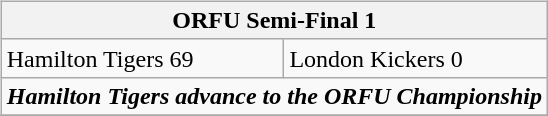<table cellspacing="10">
<tr>
<td valign="top"><br><table class="wikitable">
<tr>
<th bgcolor="#DDDDDD" colspan="4"><strong>ORFU Semi-Final 1</strong></th>
</tr>
<tr>
<td>Hamilton Tigers 69</td>
<td>London Kickers 0</td>
</tr>
<tr>
<td align="center" colspan="4"><strong><em>Hamilton Tigers advance to the ORFU Championship</em></strong></td>
</tr>
<tr>
</tr>
</table>
</td>
</tr>
</table>
